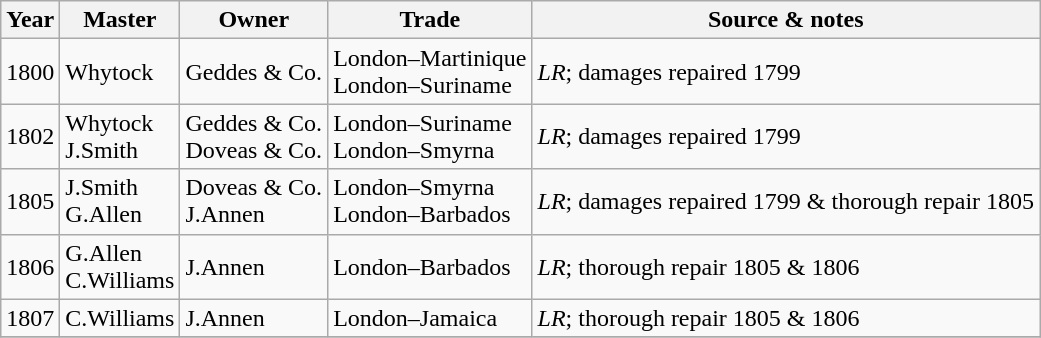<table class=" wikitable">
<tr>
<th>Year</th>
<th>Master</th>
<th>Owner</th>
<th>Trade</th>
<th>Source & notes</th>
</tr>
<tr>
<td>1800</td>
<td>Whytock</td>
<td>Geddes & Co.</td>
<td>London–Martinique<br>London–Suriname</td>
<td><em>LR</em>; damages repaired 1799</td>
</tr>
<tr>
<td>1802</td>
<td>Whytock<br>J.Smith</td>
<td>Geddes & Co.<br>Doveas & Co.</td>
<td>London–Suriname<br>London–Smyrna</td>
<td><em>LR</em>; damages repaired 1799</td>
</tr>
<tr>
<td>1805</td>
<td>J.Smith<br>G.Allen</td>
<td>Doveas & Co.<br>J.Annen</td>
<td>London–Smyrna<br>London–Barbados</td>
<td><em>LR</em>; damages repaired 1799 & thorough repair 1805</td>
</tr>
<tr>
<td>1806</td>
<td>G.Allen<br>C.Williams</td>
<td>J.Annen</td>
<td>London–Barbados</td>
<td><em>LR</em>; thorough repair 1805 & 1806</td>
</tr>
<tr>
<td>1807</td>
<td>C.Williams</td>
<td>J.Annen</td>
<td>London–Jamaica</td>
<td><em>LR</em>; thorough repair 1805 & 1806</td>
</tr>
<tr>
</tr>
</table>
